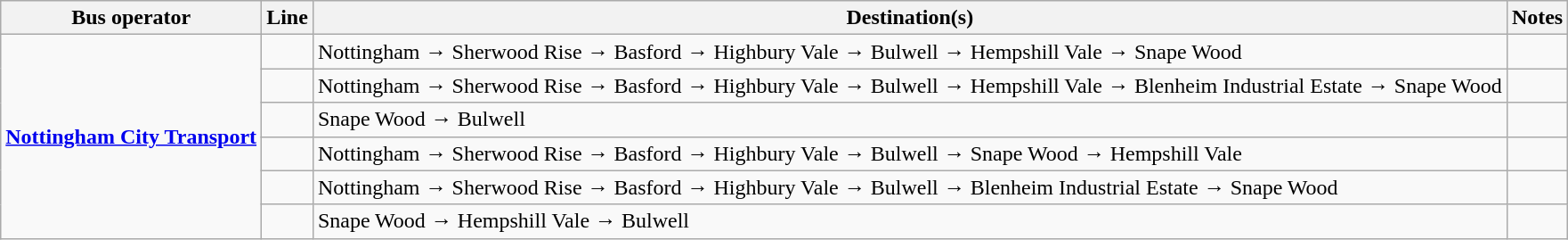<table class="wikitable">
<tr>
<th>Bus operator</th>
<th>Line</th>
<th>Destination(s)</th>
<th>Notes</th>
</tr>
<tr>
<td rowspan="8"><strong><a href='#'>Nottingham City Transport</a></strong></td>
<td><strong></strong></td>
<td>Nottingham → Sherwood Rise → Basford → Highbury Vale → Bulwell → Hempshill Vale → Snape Wood</td>
<td></td>
</tr>
<tr>
<td><strong></strong></td>
<td>Nottingham → Sherwood Rise → Basford → Highbury Vale → Bulwell → Hempshill Vale → Blenheim Industrial Estate → Snape Wood</td>
<td></td>
</tr>
<tr>
<td><strong></strong></td>
<td>Snape Wood → Bulwell</td>
<td></td>
</tr>
<tr>
<td><strong></strong></td>
<td>Nottingham → Sherwood Rise → Basford → Highbury Vale → Bulwell → Snape Wood → Hempshill Vale</td>
<td></td>
</tr>
<tr>
<td><strong></strong></td>
<td>Nottingham → Sherwood Rise → Basford → Highbury Vale → Bulwell → Blenheim Industrial Estate → Snape Wood</td>
<td></td>
</tr>
<tr>
<td><strong></strong></td>
<td>Snape Wood → Hempshill Vale → Bulwell</td>
<td></td>
</tr>
</table>
